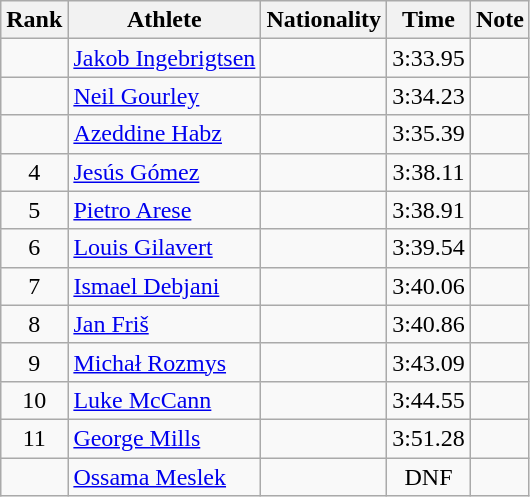<table class="wikitable sortable" style="text-align:center">
<tr>
<th>Rank</th>
<th>Athlete</th>
<th>Nationality</th>
<th>Time</th>
<th>Note</th>
</tr>
<tr>
<td></td>
<td align=left><a href='#'>Jakob Ingebrigtsen</a></td>
<td align=left></td>
<td>3:33.95</td>
<td></td>
</tr>
<tr>
<td></td>
<td align=left><a href='#'>Neil Gourley</a></td>
<td align=left></td>
<td>3:34.23</td>
<td></td>
</tr>
<tr>
<td></td>
<td align=left><a href='#'>Azeddine Habz</a></td>
<td align=left></td>
<td>3:35.39</td>
<td></td>
</tr>
<tr>
<td>4</td>
<td align=left><a href='#'>Jesús Gómez</a></td>
<td align=left></td>
<td>3:38.11</td>
<td></td>
</tr>
<tr>
<td>5</td>
<td align=left><a href='#'>Pietro Arese</a></td>
<td align=left></td>
<td>3:38.91</td>
<td></td>
</tr>
<tr>
<td>6</td>
<td align=left><a href='#'>Louis Gilavert</a></td>
<td align=left></td>
<td>3:39.54</td>
<td></td>
</tr>
<tr>
<td>7</td>
<td align=left><a href='#'>Ismael Debjani</a></td>
<td align=left></td>
<td>3:40.06</td>
<td></td>
</tr>
<tr>
<td>8</td>
<td align=left><a href='#'>Jan Friš</a></td>
<td align=left></td>
<td>3:40.86</td>
<td></td>
</tr>
<tr>
<td>9</td>
<td align=left><a href='#'>Michał Rozmys</a></td>
<td align=left></td>
<td>3:43.09</td>
<td></td>
</tr>
<tr>
<td>10</td>
<td align=left><a href='#'>Luke McCann</a></td>
<td align=left></td>
<td>3:44.55</td>
<td></td>
</tr>
<tr>
<td>11</td>
<td align=left><a href='#'>George Mills</a></td>
<td align=left></td>
<td>3:51.28</td>
<td></td>
</tr>
<tr>
<td></td>
<td align=left><a href='#'>Ossama Meslek</a></td>
<td align=left></td>
<td>DNF</td>
<td></td>
</tr>
</table>
